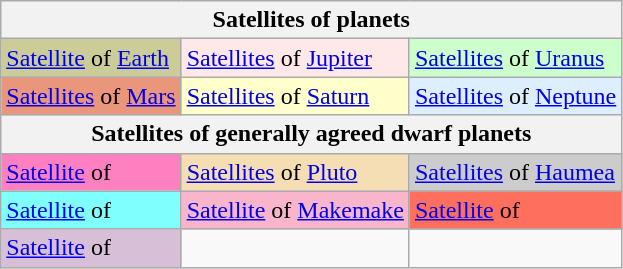<table class="wikitable">
<tr>
<th colspan="3">Satellites of planets</th>
</tr>
<tr>
<td style="background-color: #cc9;"><a href='#'>Satellite</a> of <a href='#'>Earth</a></td>
<td style="background-color: #ffe8e8;"><a href='#'>Satellites</a> of <a href='#'>Jupiter</a></td>
<td style="background-color: #cfc;"><a href='#'>Satellites</a> of <a href='#'>Uranus</a></td>
</tr>
<tr>
<td style="background-color: #e9967a;"><a href='#'>Satellites</a> of <a href='#'>Mars</a></td>
<td style="background-color: #ffc;"><a href='#'>Satellites</a> of <a href='#'>Saturn</a></td>
<td style="background-color: #def;"><a href='#'>Satellites</a> of <a href='#'>Neptune</a></td>
</tr>
<tr>
<th colspan="3">Satellites of generally agreed dwarf planets</th>
</tr>
<tr>
<td style="background-color: #ff80c0;"><a href='#'>Satellite</a> of </td>
<td style="background-color: #f5deb3;"><a href='#'>Satellites</a> of <a href='#'>Pluto</a></td>
<td style="background-color: #ccc;"><a href='#'>Satellites</a> of <a href='#'>Haumea</a></td>
</tr>
<tr>
<td style="background-color: #80ffff;"><a href='#'>Satellite</a> of </td>
<td style="background-color: #f8b5cb;"><a href='#'>Satellite</a> of <a href='#'>Makemake</a></td>
<td style="background-color: #ff6f5e;"><a href='#'>Satellite</a> of </td>
</tr>
<tr>
<td style="background-color: #d8bfd8;"><a href='#'>Satellite</a> of </td>
<td></td>
<td></td>
</tr>
</table>
